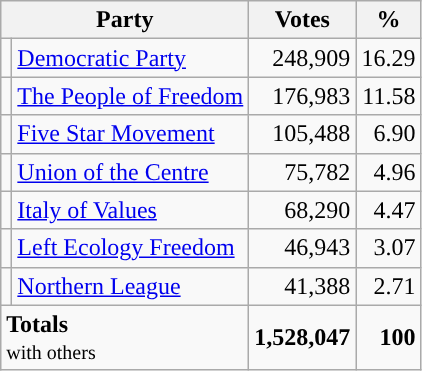<table class=wikitable style=text-align:left>
<tr>
<th colspan=2 align=center>Party</th>
<th valign=top>Votes</th>
<th valign=top>%</th>
</tr>
<tr>
<td style="color:inherit;background:"></td>
<td><a href='#'>Democratic Party</a></td>
<td align=right>248,909</td>
<td align=right>16.29</td>
</tr>
<tr>
<td style="color:inherit;background:"></td>
<td><a href='#'>The People of Freedom</a></td>
<td align=right>176,983</td>
<td align=right>11.58</td>
</tr>
<tr>
<td style="color:inherit;background:"></td>
<td><a href='#'>Five Star Movement</a></td>
<td align=right>105,488</td>
<td align=right>6.90</td>
</tr>
<tr>
<td style="color:inherit;background:"></td>
<td><a href='#'>Union of the Centre</a></td>
<td align=right>75,782</td>
<td align=right>4.96</td>
</tr>
<tr>
<td style="color:inherit;background:"></td>
<td><a href='#'>Italy of Values</a></td>
<td align=right>68,290</td>
<td align=right>4.47</td>
</tr>
<tr>
<td style="color:inherit;background:"></td>
<td><a href='#'>Left Ecology Freedom</a></td>
<td align=right>46,943</td>
<td align=right>3.07</td>
</tr>
<tr>
<td style="color:inherit;background:"></td>
<td><a href='#'>Northern League</a></td>
<td align=right>41,388</td>
<td align=right>2.71</td>
</tr>
<tr>
<td colspan=2 align=left><strong>Totals</strong> <br><small> with others</small></td>
<td align=right><strong>1,528,047</strong></td>
<td align=right><strong>100</strong></td>
</tr>
</table>
